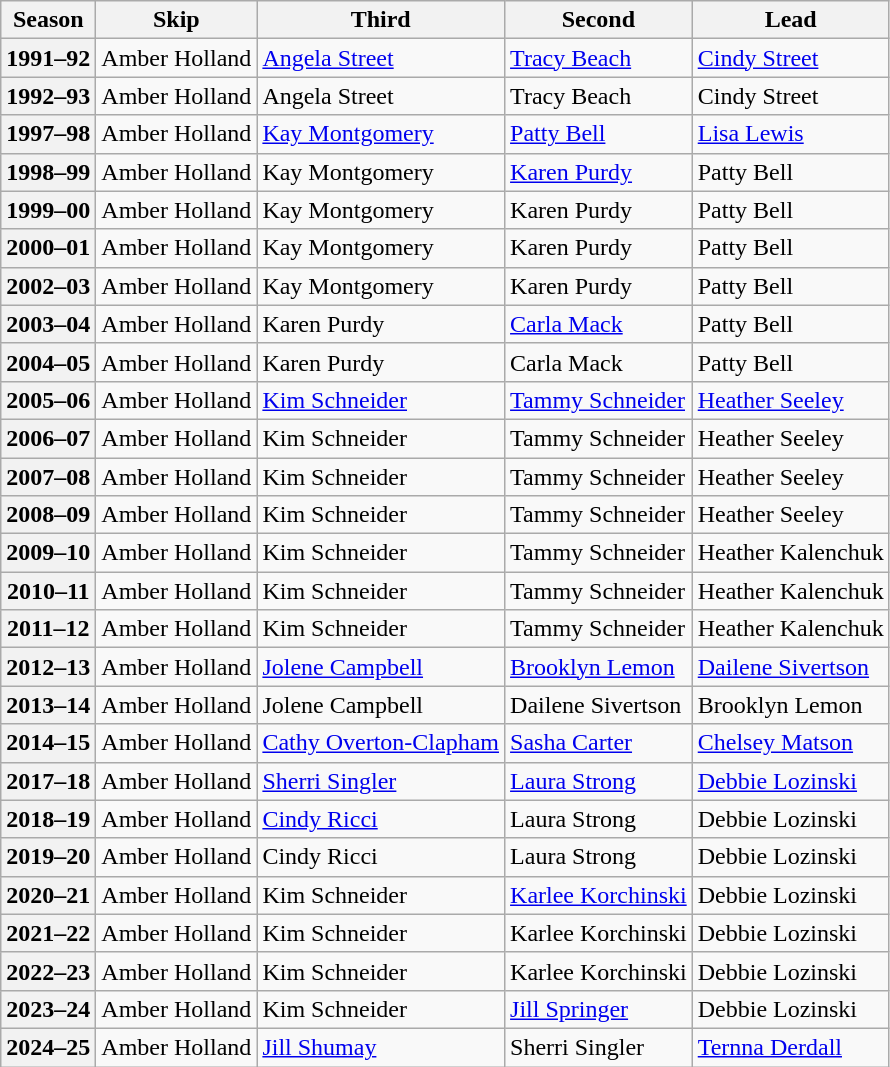<table class="wikitable">
<tr>
<th scope="col">Season</th>
<th scope="col">Skip</th>
<th scope="col">Third</th>
<th scope="col">Second</th>
<th scope="col">Lead</th>
</tr>
<tr>
<th scope="row">1991–92</th>
<td>Amber Holland</td>
<td><a href='#'>Angela Street</a></td>
<td><a href='#'>Tracy Beach</a></td>
<td><a href='#'>Cindy Street</a></td>
</tr>
<tr>
<th scope="row">1992–93</th>
<td>Amber Holland</td>
<td>Angela Street</td>
<td>Tracy Beach</td>
<td>Cindy Street</td>
</tr>
<tr>
<th scope="row">1997–98</th>
<td>Amber Holland</td>
<td><a href='#'>Kay Montgomery</a></td>
<td><a href='#'>Patty Bell</a></td>
<td><a href='#'>Lisa Lewis</a></td>
</tr>
<tr>
<th scope="row">1998–99</th>
<td>Amber Holland</td>
<td>Kay Montgomery</td>
<td><a href='#'>Karen Purdy</a></td>
<td>Patty Bell</td>
</tr>
<tr>
<th scope="row">1999–00</th>
<td>Amber Holland</td>
<td>Kay Montgomery</td>
<td>Karen Purdy</td>
<td>Patty Bell</td>
</tr>
<tr>
<th scope="row">2000–01</th>
<td>Amber Holland</td>
<td>Kay Montgomery</td>
<td>Karen Purdy</td>
<td>Patty Bell</td>
</tr>
<tr>
<th scope="row">2002–03</th>
<td>Amber Holland</td>
<td>Kay Montgomery</td>
<td>Karen Purdy</td>
<td>Patty Bell</td>
</tr>
<tr>
<th scope="row">2003–04</th>
<td>Amber Holland</td>
<td>Karen Purdy</td>
<td><a href='#'>Carla Mack</a></td>
<td>Patty Bell</td>
</tr>
<tr>
<th scope="row">2004–05</th>
<td>Amber Holland</td>
<td>Karen Purdy</td>
<td>Carla Mack</td>
<td>Patty Bell</td>
</tr>
<tr>
<th scope="row">2005–06</th>
<td>Amber Holland</td>
<td><a href='#'>Kim Schneider</a></td>
<td><a href='#'>Tammy Schneider</a></td>
<td><a href='#'>Heather Seeley</a></td>
</tr>
<tr>
<th scope="row">2006–07</th>
<td>Amber Holland</td>
<td>Kim Schneider</td>
<td>Tammy Schneider</td>
<td>Heather Seeley</td>
</tr>
<tr>
<th scope="row">2007–08</th>
<td>Amber Holland</td>
<td>Kim Schneider</td>
<td>Tammy Schneider</td>
<td>Heather Seeley</td>
</tr>
<tr>
<th scope="row">2008–09</th>
<td>Amber Holland</td>
<td>Kim Schneider</td>
<td>Tammy Schneider</td>
<td>Heather Seeley</td>
</tr>
<tr>
<th scope="row">2009–10</th>
<td>Amber Holland</td>
<td>Kim Schneider</td>
<td>Tammy Schneider</td>
<td>Heather Kalenchuk</td>
</tr>
<tr>
<th scope="row">2010–11</th>
<td>Amber Holland</td>
<td>Kim Schneider</td>
<td>Tammy Schneider</td>
<td>Heather Kalenchuk</td>
</tr>
<tr>
<th scope="row">2011–12</th>
<td>Amber Holland</td>
<td>Kim Schneider</td>
<td>Tammy Schneider</td>
<td>Heather Kalenchuk</td>
</tr>
<tr>
<th scope="row">2012–13</th>
<td>Amber Holland</td>
<td><a href='#'>Jolene Campbell</a></td>
<td><a href='#'>Brooklyn Lemon</a></td>
<td><a href='#'>Dailene Sivertson</a></td>
</tr>
<tr>
<th scope="row">2013–14</th>
<td>Amber Holland</td>
<td>Jolene Campbell</td>
<td>Dailene Sivertson</td>
<td>Brooklyn Lemon</td>
</tr>
<tr>
<th scope="row">2014–15</th>
<td>Amber Holland</td>
<td><a href='#'>Cathy Overton-Clapham</a></td>
<td><a href='#'>Sasha Carter</a></td>
<td><a href='#'>Chelsey Matson</a></td>
</tr>
<tr>
<th scope="row">2017–18</th>
<td>Amber Holland</td>
<td><a href='#'>Sherri Singler</a></td>
<td><a href='#'>Laura Strong</a></td>
<td><a href='#'>Debbie Lozinski</a></td>
</tr>
<tr>
<th scope="row">2018–19</th>
<td>Amber Holland</td>
<td><a href='#'>Cindy Ricci</a></td>
<td>Laura Strong</td>
<td>Debbie Lozinski</td>
</tr>
<tr>
<th scope="row">2019–20</th>
<td>Amber Holland</td>
<td>Cindy Ricci</td>
<td>Laura Strong</td>
<td>Debbie Lozinski</td>
</tr>
<tr>
<th scope="row">2020–21</th>
<td>Amber Holland</td>
<td>Kim Schneider</td>
<td><a href='#'>Karlee Korchinski</a></td>
<td>Debbie Lozinski</td>
</tr>
<tr>
<th scope="row">2021–22</th>
<td>Amber Holland</td>
<td>Kim Schneider</td>
<td>Karlee Korchinski</td>
<td>Debbie Lozinski</td>
</tr>
<tr>
<th scope="row">2022–23</th>
<td>Amber Holland</td>
<td>Kim Schneider</td>
<td>Karlee Korchinski</td>
<td>Debbie Lozinski</td>
</tr>
<tr>
<th scope="row">2023–24</th>
<td>Amber Holland</td>
<td>Kim Schneider</td>
<td><a href='#'>Jill Springer</a></td>
<td>Debbie Lozinski</td>
</tr>
<tr>
<th scope="row">2024–25</th>
<td>Amber Holland</td>
<td><a href='#'>Jill Shumay</a></td>
<td>Sherri Singler</td>
<td><a href='#'>Ternna Derdall</a></td>
</tr>
</table>
